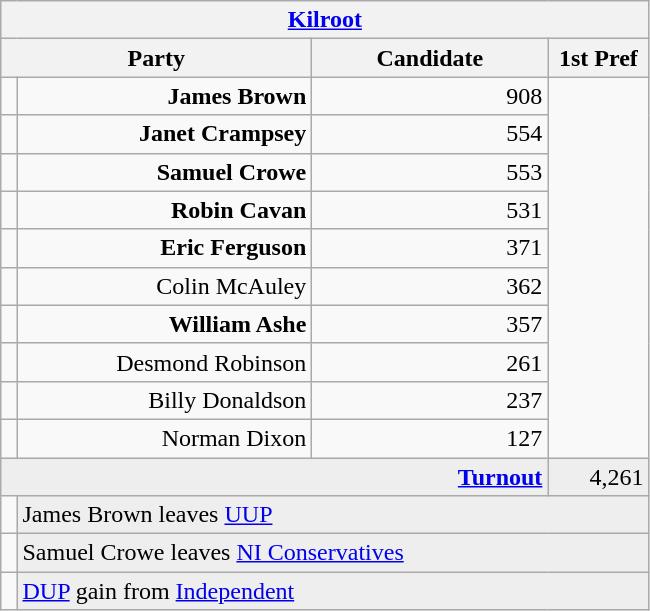<table class="wikitable">
<tr>
<th colspan="4" align="center"><a href='#'>Kilroot</a></th>
</tr>
<tr>
<th colspan="2" align="center" width=200>Party</th>
<th width=150>Candidate</th>
<th width=60>1st Pref</th>
</tr>
<tr>
<td></td>
<td align="right"><strong>James Brown</strong></td>
<td align="right">908</td>
</tr>
<tr>
<td></td>
<td align="right"><strong>Janet Crampsey</strong></td>
<td align="right">554</td>
</tr>
<tr>
<td></td>
<td align="right"><strong>Samuel Crowe</strong></td>
<td align="right">553</td>
</tr>
<tr>
<td></td>
<td align="right"><strong>Robin Cavan</strong></td>
<td align="right">531</td>
</tr>
<tr>
<td></td>
<td align="right"><strong>Eric Ferguson</strong></td>
<td align="right">371</td>
</tr>
<tr>
<td></td>
<td align="right">Colin McAuley</td>
<td align="right">362</td>
</tr>
<tr>
<td></td>
<td align="right"><strong>William Ashe</strong></td>
<td align="right">357</td>
</tr>
<tr>
<td></td>
<td align="right">Desmond Robinson</td>
<td align="right">261</td>
</tr>
<tr>
<td></td>
<td align="right">Billy Donaldson</td>
<td align="right">237</td>
</tr>
<tr>
<td></td>
<td align="right">Norman Dixon</td>
<td align="right">127</td>
</tr>
<tr bgcolor="EEEEEE">
<td colspan=3 align="right"><strong><a href='#'>Turnout</a></strong></td>
<td align="right">4,261</td>
</tr>
<tr>
<td bgcolor=></td>
<td colspan=3 bgcolor="EEEEEE">James Brown leaves <a href='#'>UUP</a></td>
</tr>
<tr>
<td bgcolor=></td>
<td colspan=3 bgcolor="EEEEEE">Samuel Crowe leaves <a href='#'>NI Conservatives</a></td>
</tr>
<tr>
<td bgcolor=></td>
<td colspan=3 bgcolor="EEEEEE"><a href='#'>DUP</a> gain from <a href='#'>Independent</a></td>
</tr>
</table>
